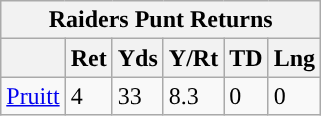<table class="wikitable">
<tr>
<th colspan="6">Raiders Punt Returns</th>
</tr>
<tr>
<th></th>
<th>Ret</th>
<th>Yds</th>
<th>Y/Rt</th>
<th>TD</th>
<th>Lng</th>
</tr>
<tr>
<td><a href='#'>Pruitt</a></td>
<td>4</td>
<td>33</td>
<td>8.3</td>
<td>0</td>
<td>0</td>
</tr>
</table>
